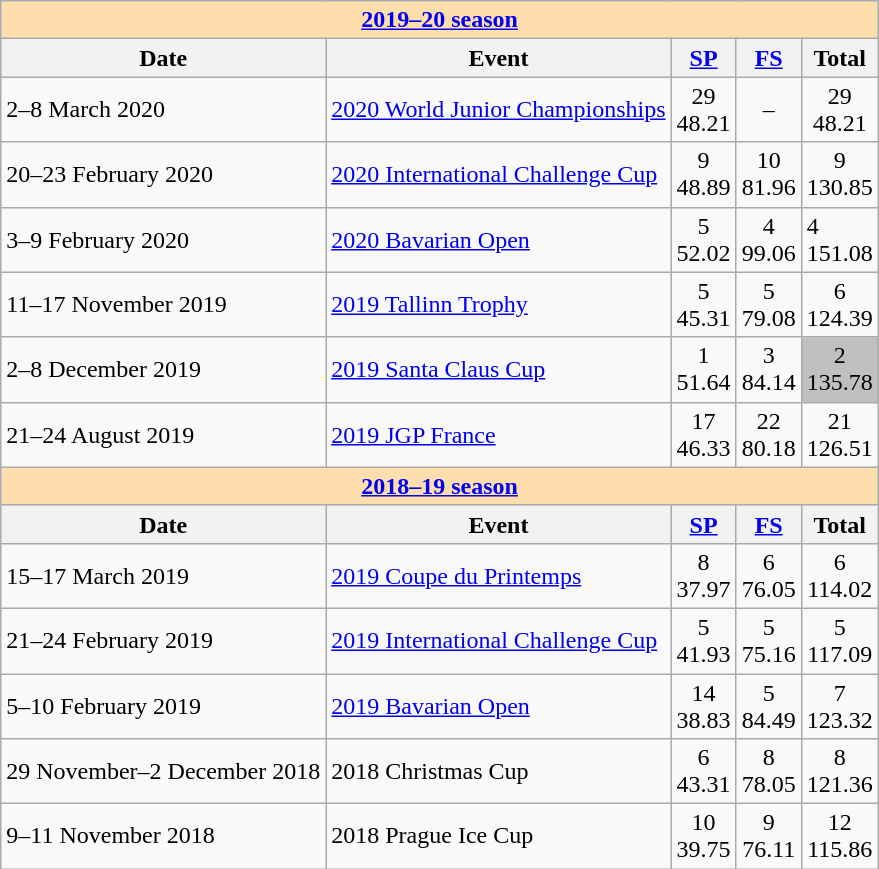<table class="wikitable">
<tr>
<th colspan="5" style="background:#ffdead;"><a href='#'>2019–20 season</a></th>
</tr>
<tr>
<th>Date</th>
<th>Event</th>
<th><a href='#'>SP</a></th>
<th><a href='#'>FS</a></th>
<th>Total</th>
</tr>
<tr>
<td>2–8 March 2020</td>
<td><a href='#'>2020 World Junior Championships</a></td>
<td align=center>29 <br> 48.21</td>
<td align=center>–</td>
<td align=center>29 <br> 48.21</td>
</tr>
<tr>
<td>20–23 February 2020</td>
<td><a href='#'>2020 International Challenge Cup</a></td>
<td align=center>9 <br> 48.89</td>
<td align=center>10 <br> 81.96</td>
<td align=center>9 <br> 130.85</td>
</tr>
<tr>
<td>3–9 February 2020</td>
<td><a href='#'>2020 Bavarian Open</a></td>
<td align=center>5 <br> 52.02</td>
<td align=center>4 <br> 99.06</td>
<td aligne=center>4 <br> 151.08</td>
</tr>
<tr>
<td>11–17 November 2019</td>
<td><a href='#'>2019 Tallinn Trophy</a></td>
<td align=center>5 <br> 45.31</td>
<td align=center>5 <br> 79.08</td>
<td align=center>6 <br> 124.39</td>
</tr>
<tr>
<td>2–8 December 2019</td>
<td><a href='#'>2019 Santa Claus Cup</a></td>
<td align=center>1 <br> 51.64</td>
<td align=center>3 <br> 84.14</td>
<td align=center bgcolor=silver>2 <br> 135.78</td>
</tr>
<tr>
<td>21–24 August 2019</td>
<td><a href='#'>2019 JGP France</a></td>
<td align=center>17 <br> 46.33</td>
<td align=center>22 <br> 80.18</td>
<td align=center>21 <br> 126.51</td>
</tr>
<tr>
<th colspan="5" style="background:#ffdead;"><a href='#'>2018–19 season</a></th>
</tr>
<tr>
<th>Date</th>
<th>Event</th>
<th><a href='#'>SP</a></th>
<th><a href='#'>FS</a></th>
<th>Total</th>
</tr>
<tr>
<td>15–17 March 2019</td>
<td><a href='#'>2019 Coupe du Printemps</a></td>
<td align=center>8 <br> 37.97</td>
<td align=center>6 <br> 76.05</td>
<td align=center>6 <br> 114.02</td>
</tr>
<tr>
<td>21–24 February 2019</td>
<td><a href='#'>2019 International Challenge Cup</a></td>
<td align=center>5 <br> 41.93</td>
<td align=center>5 <br> 75.16</td>
<td align=center>5 <br> 117.09</td>
</tr>
<tr>
<td>5–10 February 2019</td>
<td><a href='#'>2019 Bavarian Open</a></td>
<td align=center>14 <br> 38.83</td>
<td align=center>5 <br> 84.49</td>
<td align=center>7 <br> 123.32</td>
</tr>
<tr>
<td>29 November–2 December 2018</td>
<td>2018 Christmas Cup</td>
<td align=center>6 <br> 43.31</td>
<td align=center>8 <br> 78.05</td>
<td align=center>8 <br> 121.36</td>
</tr>
<tr>
<td>9–11 November 2018</td>
<td>2018 Prague Ice Cup</td>
<td align=center>10 <br> 39.75</td>
<td align=center>9 <br> 76.11</td>
<td align=center>12 <br> 115.86</td>
</tr>
</table>
